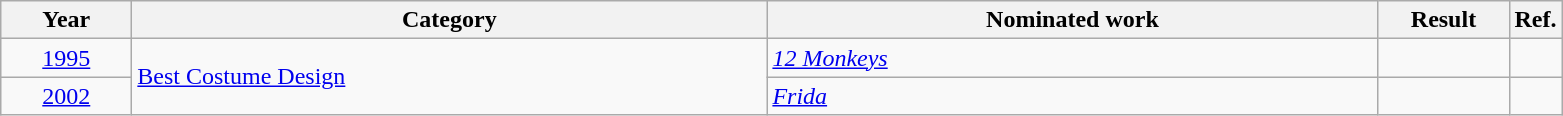<table class=wikitable>
<tr>
<th scope="col" style="width:5em;">Year</th>
<th scope="col" style="width:26em;">Category</th>
<th scope="col" style="width:25em;">Nominated work</th>
<th scope="col" style="width:5em;">Result</th>
<th>Ref.</th>
</tr>
<tr>
<td style="text-align:center;"><a href='#'>1995</a></td>
<td rowspan="2"><a href='#'>Best Costume Design</a></td>
<td><em><a href='#'>12 Monkeys</a></em></td>
<td></td>
<td style="text-align:center;"></td>
</tr>
<tr>
<td style="text-align:center;"><a href='#'>2002</a></td>
<td><em><a href='#'>Frida</a></em></td>
<td></td>
<td style="text-align:center;"></td>
</tr>
</table>
